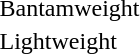<table>
<tr>
<td rowspan=2>Bantamweight</td>
<td rowspan=2></td>
<td rowspan=2></td>
<td></td>
</tr>
<tr>
<td></td>
</tr>
<tr>
<td rowspan=2>Lightweight</td>
<td rowspan=2></td>
<td rowspan=2></td>
<td></td>
</tr>
<tr>
<td></td>
</tr>
<tr>
</tr>
</table>
